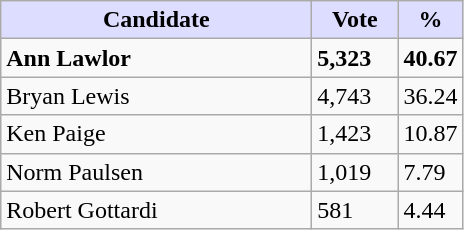<table class="wikitable">
<tr>
<th style="background:#ddf; width:200px;">Candidate</th>
<th style="background:#ddf; width:50px;">Vote</th>
<th style="background:#ddf; width:30px;">%</th>
</tr>
<tr>
<td><strong>Ann Lawlor</strong></td>
<td><strong>5,323</strong></td>
<td><strong>40.67</strong></td>
</tr>
<tr>
<td>Bryan Lewis</td>
<td>4,743</td>
<td>36.24</td>
</tr>
<tr>
<td>Ken Paige</td>
<td>1,423</td>
<td>10.87</td>
</tr>
<tr>
<td>Norm Paulsen</td>
<td>1,019</td>
<td>7.79</td>
</tr>
<tr>
<td>Robert Gottardi</td>
<td>581</td>
<td>4.44</td>
</tr>
</table>
